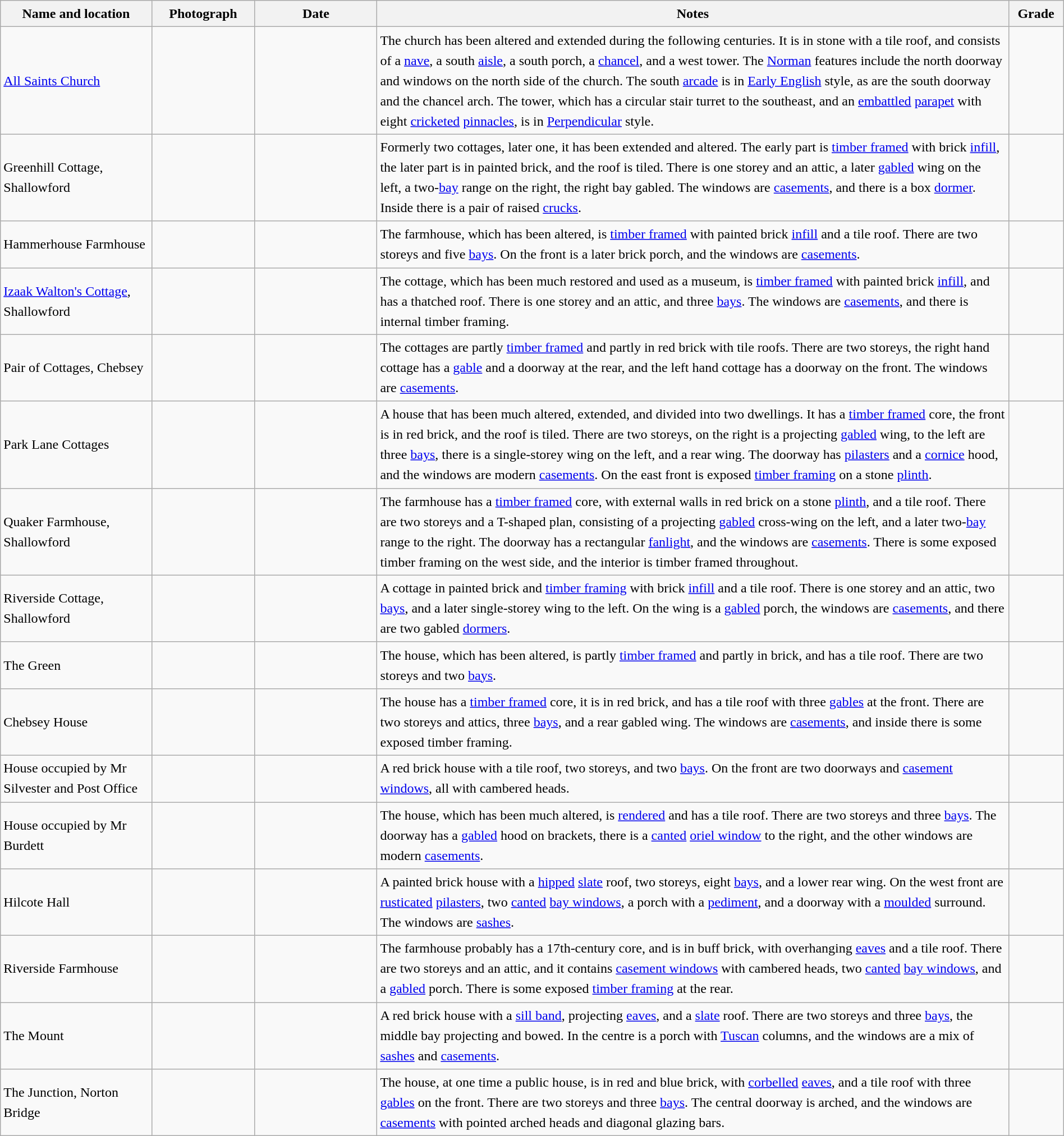<table class="wikitable sortable plainrowheaders" style="width:100%; border:0; text-align:left; line-height:150%;">
<tr>
<th scope="col"  style="width:150px">Name and location</th>
<th scope="col"  style="width:100px" class="unsortable">Photograph</th>
<th scope="col"  style="width:120px">Date</th>
<th scope="col"  style="width:650px" class="unsortable">Notes</th>
<th scope="col"  style="width:50px">Grade</th>
</tr>
<tr>
<td><a href='#'>All Saints Church</a><br><small></small></td>
<td></td>
<td align="center"></td>
<td>The church has been altered and extended during the following centuries.  It is in stone with a tile roof, and consists of a <a href='#'>nave</a>, a south <a href='#'>aisle</a>, a south porch, a <a href='#'>chancel</a>, and a west tower. The <a href='#'>Norman</a> features include the north doorway and windows on the north side of the church.  The south <a href='#'>arcade</a> is in <a href='#'>Early English</a> style, as are the south doorway and the chancel arch.  The tower, which has a circular stair turret to the southeast, and an <a href='#'>embattled</a> <a href='#'>parapet</a> with eight <a href='#'>cricketed</a> <a href='#'>pinnacles</a>, is in <a href='#'>Perpendicular</a> style.</td>
<td align="center" ></td>
</tr>
<tr>
<td>Greenhill Cottage, Shallowford<br><small></small></td>
<td></td>
<td align="center"></td>
<td>Formerly two cottages, later one, it has been extended and altered.  The early part is <a href='#'>timber framed</a> with brick <a href='#'>infill</a>, the later part is in painted brick, and the roof is tiled.  There is one storey and an attic, a later <a href='#'>gabled</a> wing on the left, a two-<a href='#'>bay</a> range on the right, the right bay gabled.  The windows are <a href='#'>casements</a>, and there is a box <a href='#'>dormer</a>.  Inside there is a pair of raised <a href='#'>crucks</a>.</td>
<td align="center" ></td>
</tr>
<tr>
<td>Hammerhouse Farmhouse<br><small></small></td>
<td></td>
<td align="center"></td>
<td>The farmhouse, which has been altered, is <a href='#'>timber framed</a> with painted brick <a href='#'>infill</a> and a tile roof.  There are two storeys and five <a href='#'>bays</a>.  On the front is a later brick porch, and the windows are <a href='#'>casements</a>.</td>
<td align="center" ></td>
</tr>
<tr>
<td><a href='#'>Izaak Walton's Cottage</a>, Shallowford<br><small></small></td>
<td></td>
<td align="center"></td>
<td>The cottage, which has been much restored and used as a museum, is <a href='#'>timber framed</a> with painted brick <a href='#'>infill</a>, and has a thatched roof.  There is one storey and an attic, and three <a href='#'>bays</a>.  The windows are <a href='#'>casements</a>, and there is internal timber framing.</td>
<td align="center" ></td>
</tr>
<tr>
<td>Pair of Cottages, Chebsey<br><small></small></td>
<td></td>
<td align="center"></td>
<td>The cottages are partly <a href='#'>timber framed</a> and partly in red brick with tile roofs.  There are two storeys, the right hand cottage has a <a href='#'>gable</a> and a doorway at the rear, and the left hand cottage has a doorway on the front.  The windows are <a href='#'>casements</a>.</td>
<td align="center" ></td>
</tr>
<tr>
<td>Park Lane Cottages<br><small></small></td>
<td></td>
<td align="center"></td>
<td>A house that has been much altered, extended, and divided into two dwellings.  It has a <a href='#'>timber framed</a> core, the front is in red brick, and the roof is tiled.  There are two storeys, on the right is a projecting <a href='#'>gabled</a> wing, to the left are three <a href='#'>bays</a>, there is a single-storey wing on the left, and a rear wing.  The doorway has <a href='#'>pilasters</a> and a <a href='#'>cornice</a> hood, and the windows are modern <a href='#'>casements</a>.  On the east front is exposed <a href='#'>timber framing</a> on a stone <a href='#'>plinth</a>.</td>
<td align="center" ></td>
</tr>
<tr>
<td>Quaker Farmhouse, Shallowford<br><small></small></td>
<td></td>
<td align="center"></td>
<td>The farmhouse has a <a href='#'>timber framed</a> core, with external walls in red brick on a stone <a href='#'>plinth</a>, and a tile roof.  There are two storeys and a T-shaped plan, consisting of a projecting <a href='#'>gabled</a> cross-wing on the left, and a later two-<a href='#'>bay</a> range to the right. The doorway has a rectangular <a href='#'>fanlight</a>, and the windows are <a href='#'>casements</a>.  There is some exposed timber framing on the west side, and the interior is timber framed throughout.</td>
<td align="center" ></td>
</tr>
<tr>
<td>Riverside Cottage, Shallowford<br><small></small></td>
<td></td>
<td align="center"></td>
<td>A cottage in painted brick and <a href='#'>timber framing</a> with brick <a href='#'>infill</a> and a tile roof.  There is one storey and an attic, two <a href='#'>bays</a>, and a later single-storey wing to the left.  On the wing is a <a href='#'>gabled</a> porch, the windows are <a href='#'>casements</a>, and there are two gabled <a href='#'>dormers</a>.</td>
<td align="center" ></td>
</tr>
<tr>
<td>The Green<br><small></small></td>
<td></td>
<td align="center"></td>
<td>The house, which has been altered, is partly <a href='#'>timber framed</a> and partly in brick, and has a tile roof.  There are two storeys and two <a href='#'>bays</a>.</td>
<td align="center" ></td>
</tr>
<tr>
<td>Chebsey House<br><small></small></td>
<td></td>
<td align="center"></td>
<td>The house has a <a href='#'>timber framed</a> core, it is in red brick, and has a tile roof with three <a href='#'>gables</a> at the front.  There are two storeys and attics, three <a href='#'>bays</a>, and a rear gabled wing.  The windows are <a href='#'>casements</a>, and inside there is some exposed timber framing.</td>
<td align="center" ></td>
</tr>
<tr>
<td>House occupied by Mr Silvester and Post Office<br><small></small></td>
<td></td>
<td align="center"></td>
<td>A red brick house with a tile roof, two storeys, and two <a href='#'>bays</a>.  On the front are two doorways and <a href='#'>casement windows</a>, all with cambered heads.</td>
<td align="center" ></td>
</tr>
<tr>
<td>House occupied by Mr Burdett<br><small></small></td>
<td></td>
<td align="center"></td>
<td>The house, which has been much altered, is <a href='#'>rendered</a> and has a tile roof.  There are two storeys and three <a href='#'>bays</a>.  The doorway has a <a href='#'>gabled</a> hood on brackets, there is a <a href='#'>canted</a> <a href='#'>oriel window</a> to the right, and the other windows are modern <a href='#'>casements</a>.</td>
<td align="center" ></td>
</tr>
<tr>
<td>Hilcote Hall<br><small></small></td>
<td></td>
<td align="center"></td>
<td>A painted brick house with a <a href='#'>hipped</a> <a href='#'>slate</a> roof, two storeys, eight <a href='#'>bays</a>, and a lower rear wing.  On the west front are <a href='#'>rusticated</a> <a href='#'>pilasters</a>, two <a href='#'>canted</a> <a href='#'>bay windows</a>, a porch with a <a href='#'>pediment</a>, and a doorway with a <a href='#'>moulded</a> surround.  The windows are <a href='#'>sashes</a>.</td>
<td align="center" ></td>
</tr>
<tr>
<td>Riverside Farmhouse<br><small></small></td>
<td></td>
<td align="center"></td>
<td>The farmhouse probably has a 17th-century core, and is in buff brick, with overhanging <a href='#'>eaves</a> and a tile roof.  There are two storeys and an attic, and it contains <a href='#'>casement windows</a> with cambered heads, two <a href='#'>canted</a> <a href='#'>bay windows</a>, and a <a href='#'>gabled</a> porch.  There is some exposed <a href='#'>timber framing</a> at the rear.</td>
<td align="center" ></td>
</tr>
<tr>
<td>The Mount<br><small></small></td>
<td></td>
<td align="center"></td>
<td>A red brick house with a <a href='#'>sill band</a>, projecting <a href='#'>eaves</a>, and a <a href='#'>slate</a> roof.  There are two storeys and three <a href='#'>bays</a>, the middle bay projecting and bowed.  In the centre is a porch with <a href='#'>Tuscan</a> columns, and the windows are a mix of <a href='#'>sashes</a> and <a href='#'>casements</a>.</td>
<td align="center" ></td>
</tr>
<tr>
<td>The Junction, Norton Bridge<br><small></small></td>
<td></td>
<td align="center"></td>
<td>The house, at one time a public house, is in red and blue brick, with <a href='#'>corbelled</a> <a href='#'>eaves</a>, and a tile roof with three <a href='#'>gables</a> on the front.  There are two storeys and three <a href='#'>bays</a>.  The central doorway is arched, and the windows are <a href='#'>casements</a> with pointed arched heads and diagonal glazing bars.</td>
<td align="center" ></td>
</tr>
<tr>
</tr>
</table>
